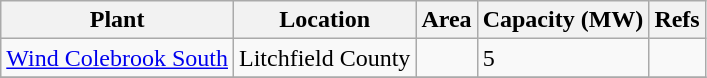<table class="wikitable sortable">
<tr>
<th>Plant</th>
<th>Location</th>
<th data-sort-type="number">Area</th>
<th data-sort-type="number">Capacity (MW)</th>
<th>Refs</th>
</tr>
<tr>
<td><a href='#'>Wind Colebrook South</a></td>
<td>Litchfield County</td>
<td></td>
<td>5</td>
<td></td>
</tr>
<tr>
</tr>
</table>
